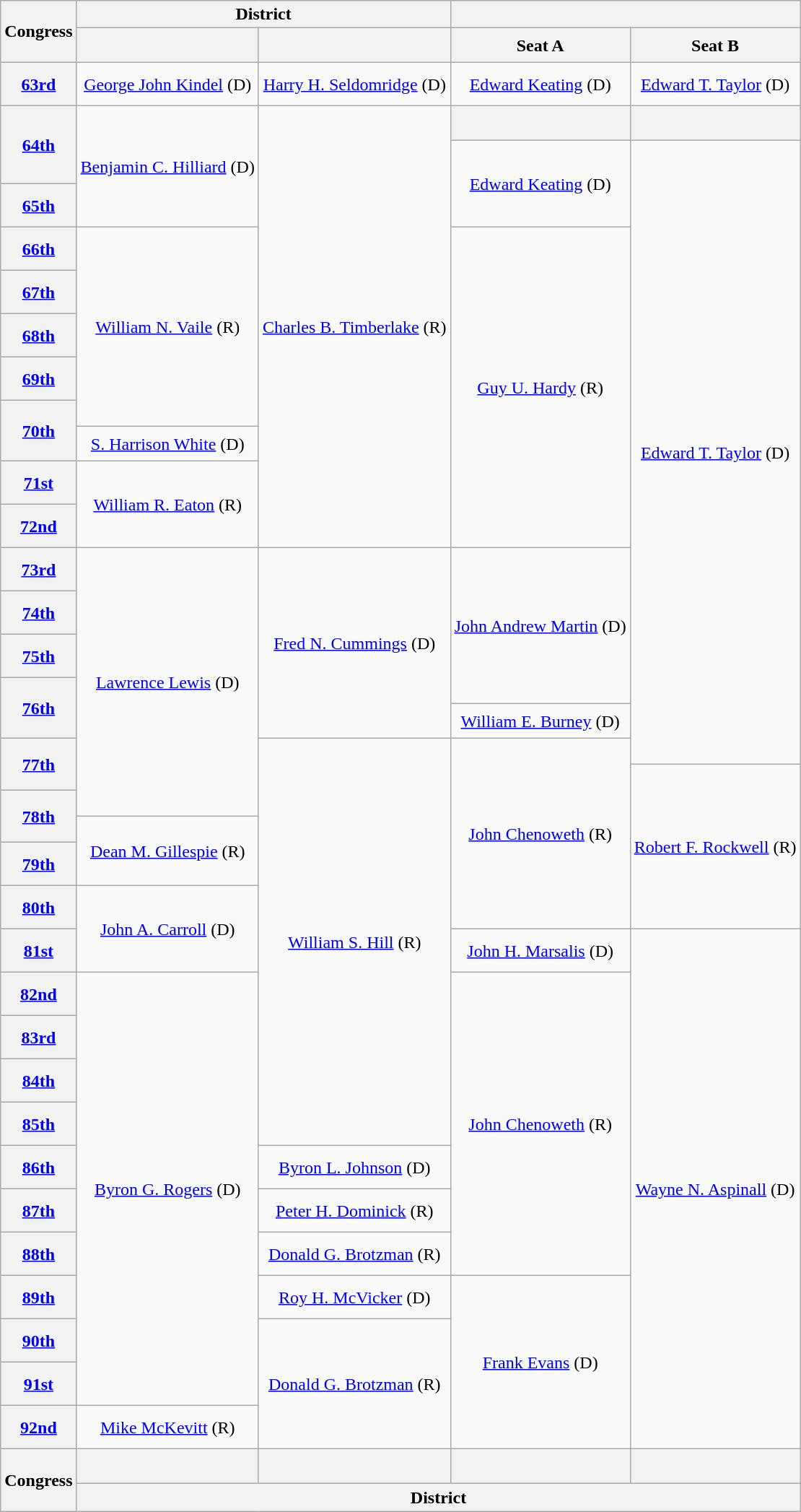<table class=wikitable style="text-align:center">
<tr>
<th scope="col" rowspan=2>Congress</th>
<th scope="colgroup" colspan=2>District</th>
<th scope="colgroup" colspan=2></th>
</tr>
<tr style="height:2em">
<th scope="col"></th>
<th scope="col"></th>
<th scope="col">Seat A</th>
<th scope="col">Seat B</th>
</tr>
<tr style="height:2.5em">
<th scope="row"><a href='#'>63rd</a> </th>
<td><a href='#'>George John Kindel</a> (D)</td>
<td><a href='#'>Harry H. Seldomridge</a> (D)</td>
<td><a href='#'>Edward Keating</a> (D)</td>
<td><a href='#'>Edward T. Taylor</a> (D)</td>
</tr>
<tr style="height:2em">
<th scope="row" rowspan=2><a href='#'>64th</a> </th>
<td rowspan=3 ><a href='#'>Benjamin C. Hilliard</a> (D)</td>
<td rowspan=11 ><a href='#'>Charles B. Timberlake</a> (R)</td>
<th scope="col"></th>
<th scope="col"></th>
</tr>
<tr style="height:2.5em">
<td rowspan=2 ><a href='#'>Edward Keating</a> (D)</td>
<td rowspan=16 ><a href='#'>Edward T. Taylor</a> (D)</td>
</tr>
<tr style="height:2.5em">
<th scope="row"><a href='#'>65th</a> </th>
</tr>
<tr style="height:2.5em">
<th scope="row"><a href='#'>66th</a> </th>
<td rowspan=5 ><a href='#'>William N. Vaile</a> (R)</td>
<td rowspan=8 ><a href='#'>Guy U. Hardy</a> (R)</td>
</tr>
<tr style="height:2.5em">
<th scope="row"><a href='#'>67th</a> </th>
</tr>
<tr style="height:2.5em">
<th scope="row"><a href='#'>68th</a> </th>
</tr>
<tr style="height:2.5em">
<th scope="row"><a href='#'>69th</a> </th>
</tr>
<tr style="height:1.5em">
<th scope="row" rowspan=2><a href='#'>70th</a> </th>
</tr>
<tr style="height:2em">
<td><a href='#'>S. Harrison White</a> (D)</td>
</tr>
<tr style="height:2.5em">
<th scope="row"><a href='#'>71st</a> </th>
<td rowspan=2 ><a href='#'>William R. Eaton</a> (R)</td>
</tr>
<tr style="height:2.5em">
<th scope="row"><a href='#'>72nd</a> </th>
</tr>
<tr style="height:2.5em">
<th scope="row"><a href='#'>73rd</a> </th>
<td rowspan=8 ><a href='#'>Lawrence Lewis</a> (D)</td>
<td rowspan=5 ><a href='#'>Fred N. Cummings</a> (D)</td>
<td rowspan=4 ><a href='#'>John Andrew Martin</a> (D)</td>
</tr>
<tr style="height:2.5em">
<th scope="row"><a href='#'>74th</a> </th>
</tr>
<tr style="height:2.5em">
<th scope="row"><a href='#'>75th</a> </th>
</tr>
<tr style="height:1.5em">
<th scope="row" rowspan=2><a href='#'>76th</a> </th>
</tr>
<tr style="height:2em">
<td><a href='#'>William E. Burney</a> (D)</td>
</tr>
<tr style="height:1.5em">
<th scope="row" rowspan=2><a href='#'>77th</a> </th>
<td rowspan=11 ><a href='#'>William S. Hill</a> (R)</td>
<td rowspan=6 ><a href='#'>John Chenoweth</a> (R)</td>
</tr>
<tr style="height:1.5em">
<td rowspan=5 ><a href='#'>Robert F. Rockwell</a> (R)</td>
</tr>
<tr style="height:1.5em">
<th scope="row" rowspan=2><a href='#'>78th</a> </th>
</tr>
<tr style="height:1.5em">
<td rowspan=2 ><a href='#'>Dean M. Gillespie</a> (R)</td>
</tr>
<tr style="height:2.5em">
<th scope="row"><a href='#'>79th</a> </th>
</tr>
<tr style="height:2.5em">
<th scope="row"><a href='#'>80th</a> </th>
<td rowspan=2 ><a href='#'>John A. Carroll</a> (D)</td>
</tr>
<tr style="height:2.5em">
<th scope="row"><a href='#'>81st</a> </th>
<td><a href='#'>John H. Marsalis</a> (D)</td>
<td rowspan=12 ><a href='#'>Wayne N. Aspinall</a> (D)</td>
</tr>
<tr style="height:2.5em">
<th scope="row"><a href='#'>82nd</a> </th>
<td rowspan=10 ><a href='#'>Byron G. Rogers</a> (D)</td>
<td rowspan=7 ><a href='#'>John Chenoweth</a> (R)</td>
</tr>
<tr style="height:2.5em">
<th scope="row"><a href='#'>83rd</a> </th>
</tr>
<tr style="height:2.5em">
<th scope="row"><a href='#'>84th</a> </th>
</tr>
<tr style="height:2.5em">
<th scope="row"><a href='#'>85th</a> </th>
</tr>
<tr style="height:2.5em">
<th scope="row"><a href='#'>86th</a> </th>
<td><a href='#'>Byron L. Johnson</a> (D)</td>
</tr>
<tr style="height:2.5em">
<th scope="row"><a href='#'>87th</a> </th>
<td><a href='#'>Peter H. Dominick</a> (R)</td>
</tr>
<tr style="height:2.5em">
<th scope="row"><a href='#'>88th</a> </th>
<td><a href='#'>Donald G. Brotzman</a> (R)</td>
</tr>
<tr style="height:2.5em">
<th scope="row"><a href='#'>89th</a> </th>
<td><a href='#'>Roy H. McVicker</a> (D)</td>
<td rowspan=4 ><a href='#'>Frank Evans</a> (D)</td>
</tr>
<tr style="height:2.5em">
<th scope="row"><a href='#'>90th</a> </th>
<td rowspan=3 ><a href='#'>Donald G. Brotzman</a> (R)</td>
</tr>
<tr style="height:2.5em">
<th scope="row"><a href='#'>91st</a> </th>
</tr>
<tr style="height:2.5em">
<th scope="row"><a href='#'>92nd</a> </th>
<td><a href='#'>Mike McKevitt</a> (R)</td>
</tr>
<tr style="height:2em">
<th scope="col" rowspan=2>Congress</th>
<th scope="col"></th>
<th scope="col"></th>
<th scope="col"></th>
<th scope="col"></th>
</tr>
<tr>
<th scope="colgroup" colspan=4>District</th>
</tr>
</table>
